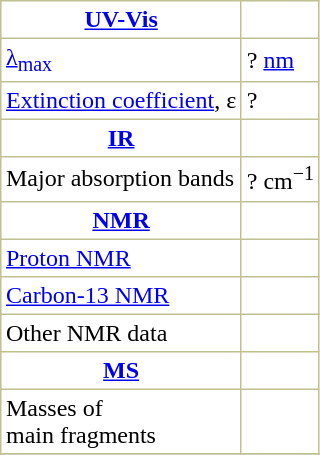<table border="1" cellspacing="0" cellpadding="3" style="margin: 0 0 0 0.5em; background: #FFFFFF; border-collapse: collapse; border-color: #C0C090;">
<tr>
<th><a href='#'>UV-Vis</a></th>
</tr>
<tr>
<td><a href='#'>λ<sub>max</sub></a></td>
<td>? <a href='#'>nm</a></td>
</tr>
<tr>
<td><a href='#'>Extinction coefficient</a>, ε</td>
<td>?</td>
</tr>
<tr>
<th><a href='#'>IR</a></th>
</tr>
<tr>
<td>Major absorption bands</td>
<td>? cm<sup>−1</sup></td>
</tr>
<tr>
<th><a href='#'>NMR</a></th>
</tr>
<tr>
<td><a href='#'>Proton NMR</a> </td>
<td> </td>
</tr>
<tr>
<td><a href='#'>Carbon-13 NMR</a> </td>
<td> </td>
</tr>
<tr>
<td>Other NMR data </td>
<td> </td>
</tr>
<tr>
<th><a href='#'>MS</a></th>
</tr>
<tr>
<td>Masses of <br>main fragments</td>
<td>  </td>
</tr>
<tr>
</tr>
</table>
